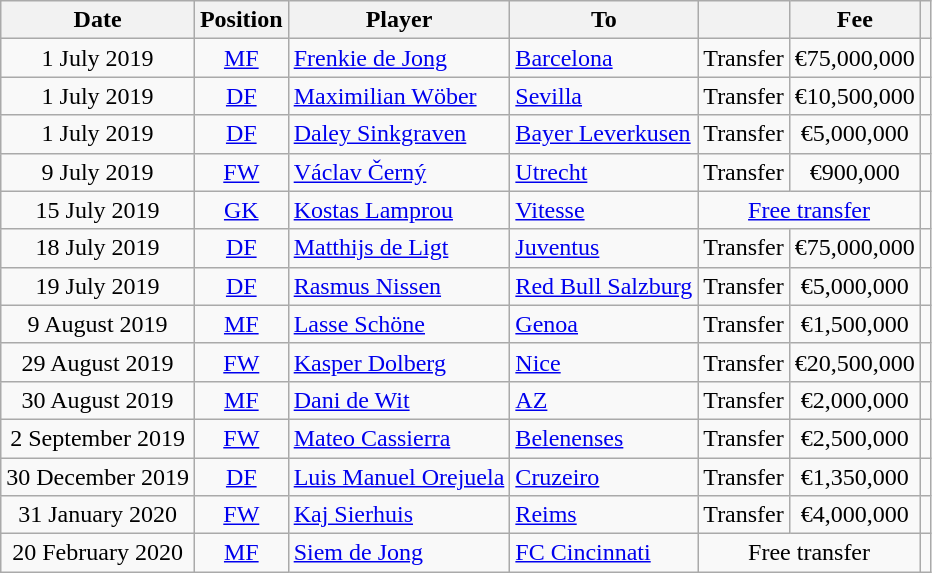<table class="wikitable" style="text-align:center;">
<tr>
<th>Date</th>
<th>Position</th>
<th>Player</th>
<th>To</th>
<th></th>
<th>Fee</th>
<th></th>
</tr>
<tr>
<td>1 July 2019</td>
<td><a href='#'>MF</a></td>
<td style="text-align:left"> <a href='#'>Frenkie de Jong</a></td>
<td style="text-align:left"> <a href='#'>Barcelona</a></td>
<td>Transfer</td>
<td>€75,000,000</td>
<td></td>
</tr>
<tr>
<td>1 July 2019</td>
<td><a href='#'>DF</a></td>
<td style="text-align:left"> <a href='#'>Maximilian Wöber</a></td>
<td style="text-align:left"> <a href='#'>Sevilla</a></td>
<td>Transfer</td>
<td>€10,500,000</td>
<td></td>
</tr>
<tr>
<td>1 July 2019</td>
<td><a href='#'>DF</a></td>
<td style="text-align:left"> <a href='#'>Daley Sinkgraven</a></td>
<td style="text-align:left"> <a href='#'>Bayer Leverkusen</a></td>
<td>Transfer</td>
<td>€5,000,000</td>
<td></td>
</tr>
<tr>
<td>9 July 2019</td>
<td><a href='#'>FW</a></td>
<td style="text-align:left"> <a href='#'>Václav Černý</a></td>
<td style="text-align:left"> <a href='#'>Utrecht</a></td>
<td>Transfer</td>
<td>€900,000</td>
<td></td>
</tr>
<tr>
<td>15 July 2019</td>
<td><a href='#'>GK</a></td>
<td style="text-align:left"> <a href='#'>Kostas Lamprou</a></td>
<td style="text-align:left"> <a href='#'>Vitesse</a></td>
<td colspan="2"><a href='#'>Free transfer</a></td>
<td></td>
</tr>
<tr>
<td>18 July 2019</td>
<td><a href='#'>DF</a></td>
<td style="text-align:left"> <a href='#'>Matthijs de Ligt</a></td>
<td style="text-align:left"> <a href='#'>Juventus</a></td>
<td>Transfer</td>
<td>€75,000,000</td>
<td></td>
</tr>
<tr>
<td>19 July 2019</td>
<td><a href='#'>DF</a></td>
<td style="text-align:left"> <a href='#'>Rasmus Nissen</a></td>
<td style="text-align:left"> <a href='#'>Red Bull Salzburg</a></td>
<td>Transfer</td>
<td>€5,000,000</td>
<td></td>
</tr>
<tr>
<td>9 August 2019</td>
<td><a href='#'>MF</a></td>
<td style="text-align:left"> <a href='#'>Lasse Schöne</a></td>
<td style="text-align:left"> <a href='#'>Genoa</a></td>
<td>Transfer</td>
<td>€1,500,000</td>
<td></td>
</tr>
<tr>
<td>29 August 2019</td>
<td><a href='#'>FW</a></td>
<td style="text-align:left"> <a href='#'>Kasper Dolberg</a></td>
<td style="text-align:left"> <a href='#'>Nice</a></td>
<td>Transfer</td>
<td>€20,500,000</td>
<td></td>
</tr>
<tr>
<td>30 August 2019</td>
<td><a href='#'>MF</a></td>
<td style="text-align:left"> <a href='#'>Dani de Wit</a></td>
<td style="text-align:left"> <a href='#'>AZ</a></td>
<td>Transfer</td>
<td>€2,000,000</td>
<td></td>
</tr>
<tr>
<td>2 September 2019</td>
<td><a href='#'>FW</a></td>
<td style="text-align:left"> <a href='#'>Mateo Cassierra</a></td>
<td style="text-align:left"> <a href='#'>Belenenses</a></td>
<td>Transfer</td>
<td>€2,500,000</td>
<td></td>
</tr>
<tr>
<td>30 December 2019</td>
<td><a href='#'>DF</a></td>
<td style="text-align:left"> <a href='#'>Luis Manuel Orejuela</a></td>
<td style="text-align:left"> <a href='#'>Cruzeiro</a></td>
<td>Transfer</td>
<td>€1,350,000</td>
<td></td>
</tr>
<tr>
<td>31 January 2020</td>
<td><a href='#'>FW</a></td>
<td style="text-align:left"> <a href='#'>Kaj Sierhuis</a></td>
<td style="text-align:left"> <a href='#'>Reims</a></td>
<td>Transfer</td>
<td>€4,000,000</td>
<td></td>
</tr>
<tr>
<td>20 February 2020</td>
<td><a href='#'>MF</a></td>
<td style="text-align:left"> <a href='#'>Siem de Jong</a></td>
<td style="text-align:left"> <a href='#'>FC Cincinnati</a></td>
<td colspan="2">Free transfer</td>
<td></td>
</tr>
</table>
